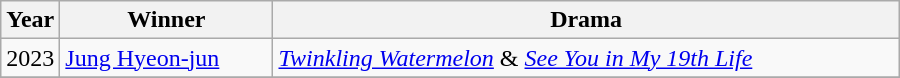<table class="wikitable" style="width:600px">
<tr>
<th width="10">Year</th>
<th>Winner</th>
<th>Drama</th>
</tr>
<tr>
<td>2023</td>
<td><a href='#'>Jung Hyeon-jun</a></td>
<td><em><a href='#'>Twinkling Watermelon</a></em> & <em><a href='#'>See You in My 19th Life</a></em></td>
</tr>
<tr>
</tr>
</table>
